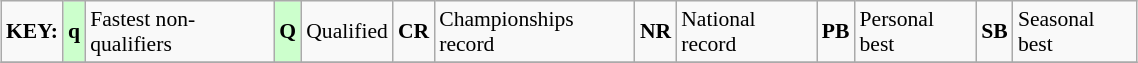<table class="wikitable" style="margin:0.5em auto; font-size:90%;position:relative;" width=60%>
<tr>
<td><strong>KEY:</strong></td>
<td bgcolor=ccffcc align=center><strong>q</strong></td>
<td>Fastest non-qualifiers</td>
<td bgcolor=ccffcc align=center><strong>Q</strong></td>
<td>Qualified</td>
<td align=center><strong>CR</strong></td>
<td>Championships record</td>
<td align=center><strong>NR</strong></td>
<td>National record</td>
<td align=center><strong>PB</strong></td>
<td>Personal best</td>
<td align=center><strong>SB</strong></td>
<td>Seasonal best</td>
</tr>
<tr>
</tr>
</table>
